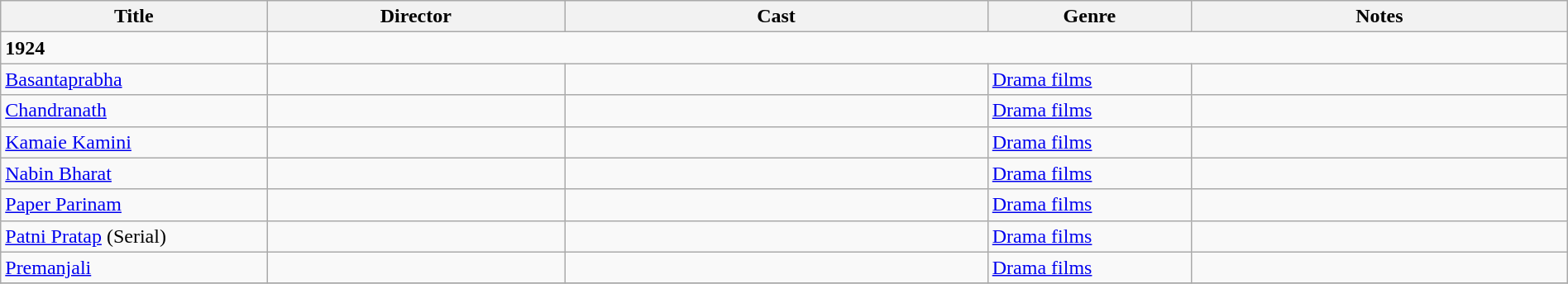<table class="wikitable" width= "100%">
<tr>
<th width=17%>Title</th>
<th width=19%>Director</th>
<th width=27%>Cast</th>
<th width=13%>Genre</th>
<th width=24%>Notes</th>
</tr>
<tr>
<td><strong>1924</strong></td>
</tr>
<tr>
<td><a href='#'>Basantaprabha</a></td>
<td></td>
<td></td>
<td><a href='#'>Drama films</a></td>
<td></td>
</tr>
<tr>
<td><a href='#'>Chandranath</a></td>
<td></td>
<td></td>
<td><a href='#'>Drama films</a></td>
<td></td>
</tr>
<tr>
<td><a href='#'>Kamaie Kamini</a></td>
<td></td>
<td></td>
<td><a href='#'>Drama films</a></td>
<td></td>
</tr>
<tr>
<td><a href='#'>Nabin Bharat</a></td>
<td></td>
<td></td>
<td><a href='#'>Drama films</a></td>
<td></td>
</tr>
<tr>
<td><a href='#'>Paper Parinam</a></td>
<td></td>
<td></td>
<td><a href='#'>Drama films</a></td>
<td></td>
</tr>
<tr>
<td><a href='#'>Patni Pratap</a> (Serial)</td>
<td></td>
<td></td>
<td><a href='#'>Drama films</a></td>
<td></td>
</tr>
<tr>
<td><a href='#'>Premanjali</a></td>
<td></td>
<td></td>
<td><a href='#'>Drama films</a></td>
<td></td>
</tr>
<tr>
</tr>
</table>
